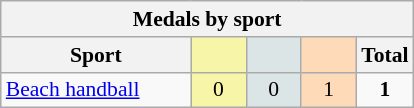<table class="wikitable" style="font-size:90%; text-align:center;">
<tr>
<th colspan="5">Medals by sport</th>
</tr>
<tr>
<th width="120">Sport</th>
<th scope="col" width="30" style="background:#F7F6A8;"></th>
<th scope="col" width="30" style="background:#DCE5E5;"></th>
<th scope="col" width="30" style="background:#FFDAB9;"></th>
<th width="30">Total</th>
</tr>
<tr>
<td align="left"><a href='#'>Beach handball</a></td>
<td style="background:#F7F6A8;">0</td>
<td style="background:#DCE5E5;">0</td>
<td style="background:#FFDAB9;">1</td>
<td><strong>1</strong></td>
</tr>
</table>
